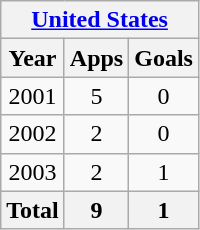<table class="wikitable" style="text-align:center">
<tr>
<th colspan=3><a href='#'>United States</a></th>
</tr>
<tr>
<th>Year</th>
<th>Apps</th>
<th>Goals</th>
</tr>
<tr>
<td>2001</td>
<td>5</td>
<td>0</td>
</tr>
<tr>
<td>2002</td>
<td>2</td>
<td>0</td>
</tr>
<tr>
<td>2003</td>
<td>2</td>
<td>1</td>
</tr>
<tr>
<th>Total</th>
<th>9</th>
<th>1</th>
</tr>
</table>
